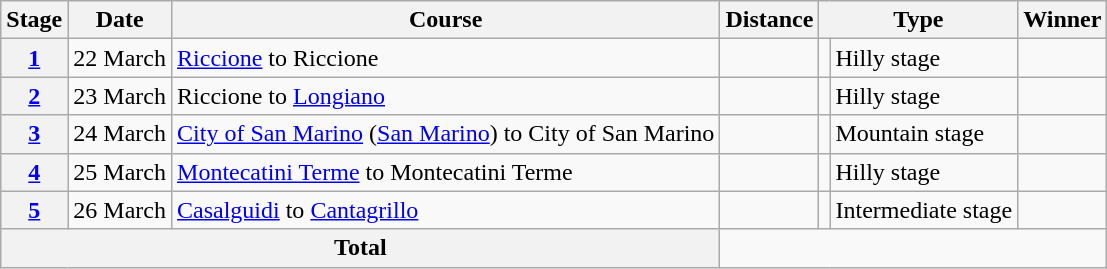<table class="wikitable">
<tr>
<th scope="col">Stage</th>
<th scope="col">Date</th>
<th scope="col">Course</th>
<th scope="col">Distance</th>
<th scope="col" colspan="2">Type</th>
<th scope="col">Winner</th>
</tr>
<tr>
<th scope="row"><a href='#'>1</a></th>
<td style="text-align:center;">22 March</td>
<td><a href='#'>Riccione</a> to Riccione</td>
<td style="text-align:center;"></td>
<td></td>
<td>Hilly stage</td>
<td></td>
</tr>
<tr>
<th scope="row"><a href='#'>2</a></th>
<td style="text-align:center;">23 March</td>
<td>Riccione to <a href='#'>Longiano</a></td>
<td style="text-align:center;"></td>
<td></td>
<td>Hilly stage</td>
<td></td>
</tr>
<tr>
<th scope="row"><a href='#'>3</a></th>
<td style="text-align:center;">24 March</td>
<td><a href='#'>City of San Marino</a> (<a href='#'>San Marino</a>) to City of San Marino</td>
<td style="text-align:center;"></td>
<td></td>
<td>Mountain stage</td>
<td></td>
</tr>
<tr>
<th scope="row"><a href='#'>4</a></th>
<td style="text-align:center;">25 March</td>
<td><a href='#'>Montecatini Terme</a> to Montecatini Terme</td>
<td style="text-align:center;"></td>
<td></td>
<td>Hilly stage</td>
<td></td>
</tr>
<tr>
<th scope="row"><a href='#'>5</a></th>
<td style="text-align:center;">26 March</td>
<td><a href='#'>Casalguidi</a> to <a href='#'>Cantagrillo</a></td>
<td style="text-align:center;"></td>
<td></td>
<td>Intermediate stage</td>
<td></td>
</tr>
<tr>
<th colspan="3">Total</th>
<td colspan="4" style="text-align:center;"></td>
</tr>
</table>
